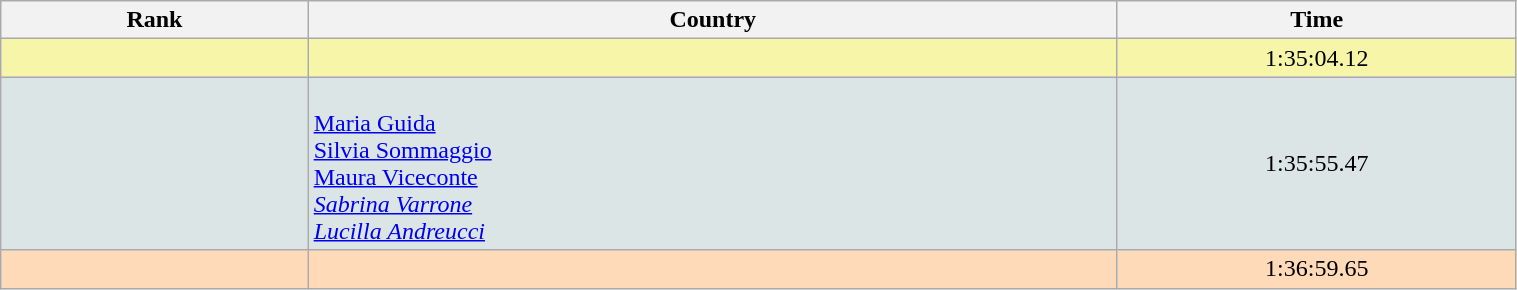<table class="wikitable" width=80% style="font-size:100%; text-align:center;">
<tr>
<th width = 60>Rank</th>
<th width = 170>Country</th>
<th width = 80>Time</th>
</tr>
<tr bgcolor=f7f6a8>
<td></td>
<td align=left></td>
<td>1:35:04.12</td>
</tr>
<tr bgcolor=dce5e5>
<td></td>
<td align=left><br><a href='#'>Maria Guida</a><br><a href='#'>Silvia Sommaggio</a><br><a href='#'>Maura Viceconte</a><br><em><a href='#'>Sabrina Varrone</a></em><br><em><a href='#'>Lucilla Andreucci</a></em></td>
<td>1:35:55.47</td>
</tr>
<tr bgcolor=ffdab9>
<td></td>
<td align=left></td>
<td>1:36:59.65</td>
</tr>
</table>
